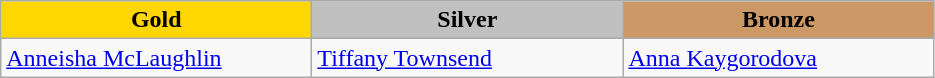<table class="wikitable" style="text-align:left">
<tr align="center">
<td width=200 bgcolor=gold><strong>Gold</strong></td>
<td width=200 bgcolor=silver><strong>Silver</strong></td>
<td width=200 bgcolor=CC9966><strong>Bronze</strong></td>
</tr>
<tr>
<td><a href='#'>Anneisha McLaughlin</a><br><em></em></td>
<td><a href='#'>Tiffany Townsend</a><br><em></em></td>
<td><a href='#'>Anna Kaygorodova</a><br><em></em></td>
</tr>
</table>
